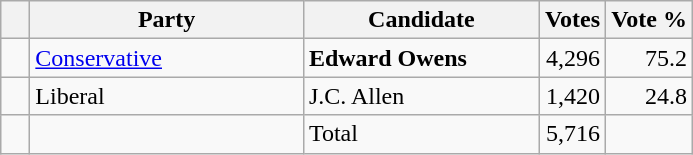<table class="wikitable">
<tr>
<th></th>
<th scope="col" width="175">Party</th>
<th scope="col" width="150">Candidate</th>
<th>Votes</th>
<th>Vote %</th>
</tr>
<tr>
<td>   </td>
<td><a href='#'>Conservative</a></td>
<td><strong>Edward Owens</strong></td>
<td align=right>4,296</td>
<td align=right>75.2</td>
</tr>
<tr>
<td>   </td>
<td>Liberal</td>
<td>J.C. Allen</td>
<td align=right>1,420</td>
<td align=right>24.8</td>
</tr>
<tr>
<td></td>
<td></td>
<td>Total</td>
<td align=right>5,716</td>
<td></td>
</tr>
</table>
